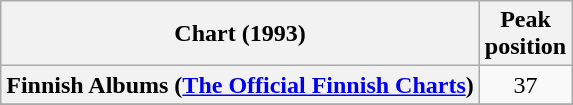<table class="wikitable sortable plainrowheaders">
<tr>
<th>Chart (1993)</th>
<th>Peak<br>position</th>
</tr>
<tr>
<th scope="row">Finnish Albums (<a href='#'>The Official Finnish Charts</a>)</th>
<td align="center">37</td>
</tr>
<tr>
</tr>
<tr>
</tr>
</table>
